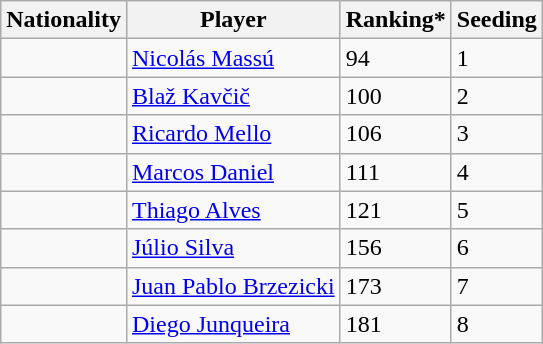<table class="wikitable" border="1">
<tr>
<th>Nationality</th>
<th>Player</th>
<th>Ranking*</th>
<th>Seeding</th>
</tr>
<tr>
<td></td>
<td><a href='#'>Nicolás Massú</a></td>
<td>94</td>
<td>1</td>
</tr>
<tr>
<td></td>
<td><a href='#'>Blaž Kavčič</a></td>
<td>100</td>
<td>2</td>
</tr>
<tr>
<td></td>
<td><a href='#'>Ricardo Mello</a></td>
<td>106</td>
<td>3</td>
</tr>
<tr>
<td></td>
<td><a href='#'>Marcos Daniel</a></td>
<td>111</td>
<td>4</td>
</tr>
<tr>
<td></td>
<td><a href='#'>Thiago Alves</a></td>
<td>121</td>
<td>5</td>
</tr>
<tr>
<td></td>
<td><a href='#'>Júlio Silva</a></td>
<td>156</td>
<td>6</td>
</tr>
<tr>
<td></td>
<td><a href='#'>Juan Pablo Brzezicki</a></td>
<td>173</td>
<td>7</td>
</tr>
<tr>
<td></td>
<td><a href='#'>Diego Junqueira</a></td>
<td>181</td>
<td>8</td>
</tr>
</table>
